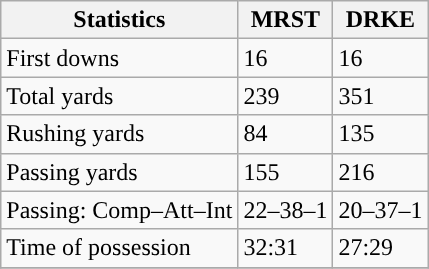<table class="wikitable" style="float: left;">
<tr>
<th>Statistics</th>
<th>MRST</th>
<th>DRKE</th>
</tr>
<tr>
<td>First downs</td>
<td>16</td>
<td>16</td>
</tr>
<tr>
<td>Total yards</td>
<td>239</td>
<td>351</td>
</tr>
<tr>
<td>Rushing yards</td>
<td>84</td>
<td>135</td>
</tr>
<tr>
<td>Passing yards</td>
<td>155</td>
<td>216</td>
</tr>
<tr>
<td>Passing: Comp–Att–Int</td>
<td>22–38–1</td>
<td>20–37–1</td>
</tr>
<tr>
<td>Time of possession</td>
<td>32:31</td>
<td>27:29</td>
</tr>
<tr>
</tr>
</table>
